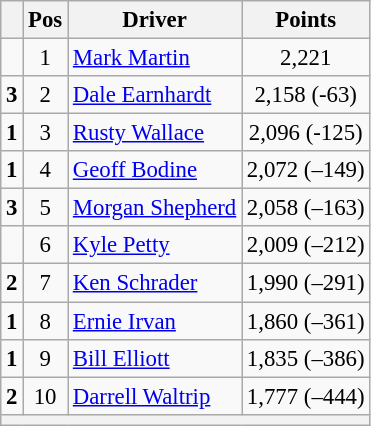<table class="wikitable" style="font-size: 95%;">
<tr>
<th></th>
<th>Pos</th>
<th>Driver</th>
<th>Points</th>
</tr>
<tr>
<td align="left"></td>
<td style="text-align:center;">1</td>
<td><a href='#'>Mark Martin</a></td>
<td style="text-align:center;">2,221</td>
</tr>
<tr>
<td align="left">  <strong>3</strong></td>
<td style="text-align:center;">2</td>
<td><a href='#'>Dale Earnhardt</a></td>
<td style="text-align:center;">2,158 (-63)</td>
</tr>
<tr>
<td align="left">  <strong>1</strong></td>
<td style="text-align:center;">3</td>
<td><a href='#'>Rusty Wallace</a></td>
<td style="text-align:center;">2,096 (-125)</td>
</tr>
<tr>
<td align="left">  <strong>1</strong></td>
<td style="text-align:center;">4</td>
<td><a href='#'>Geoff Bodine</a></td>
<td style="text-align:center;">2,072 (–149)</td>
</tr>
<tr>
<td align="left">  <strong>3</strong></td>
<td style="text-align:center;">5</td>
<td><a href='#'>Morgan Shepherd</a></td>
<td style="text-align:center;">2,058 (–163)</td>
</tr>
<tr>
<td align="left"></td>
<td style="text-align:center;">6</td>
<td><a href='#'>Kyle Petty</a></td>
<td style="text-align:center;">2,009 (–212)</td>
</tr>
<tr>
<td align="left">  <strong>2</strong></td>
<td style="text-align:center;">7</td>
<td><a href='#'>Ken Schrader</a></td>
<td style="text-align:center;">1,990 (–291)</td>
</tr>
<tr>
<td align="left">  <strong>1</strong></td>
<td style="text-align:center;">8</td>
<td><a href='#'>Ernie Irvan</a></td>
<td style="text-align:center;">1,860 (–361)</td>
</tr>
<tr>
<td align="left">  <strong>1</strong></td>
<td style="text-align:center;">9</td>
<td><a href='#'>Bill Elliott</a></td>
<td style="text-align:center;">1,835 (–386)</td>
</tr>
<tr>
<td align="left">  <strong>2</strong></td>
<td style="text-align:center;">10</td>
<td><a href='#'>Darrell Waltrip</a></td>
<td style="text-align:center;">1,777 (–444)</td>
</tr>
<tr class="sortbottom">
<th colspan="9"></th>
</tr>
</table>
